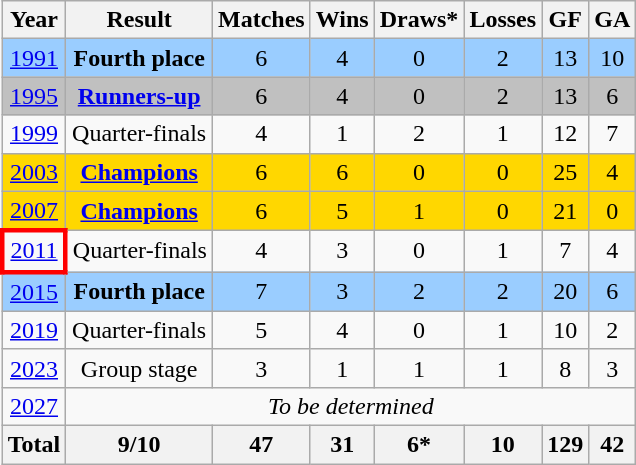<table class="wikitable" style="text-align: center;">
<tr>
<th>Year</th>
<th>Result</th>
<th>Matches</th>
<th>Wins</th>
<th>Draws*</th>
<th>Losses</th>
<th>GF</th>
<th>GA</th>
</tr>
<tr style="background:#9acdff;">
<td> <a href='#'>1991</a></td>
<td><strong>Fourth place</strong></td>
<td>6</td>
<td>4</td>
<td>0</td>
<td>2</td>
<td>13</td>
<td>10</td>
</tr>
<tr style="background:silver;">
<td> <a href='#'>1995</a></td>
<td><strong><a href='#'>Runners-up</a></strong></td>
<td>6</td>
<td>4</td>
<td>0</td>
<td>2</td>
<td>13</td>
<td>6</td>
</tr>
<tr>
<td> <a href='#'>1999</a></td>
<td>Quarter-finals</td>
<td>4</td>
<td>1</td>
<td>2</td>
<td>1</td>
<td>12</td>
<td>7</td>
</tr>
<tr style="background:gold;">
<td> <a href='#'>2003</a></td>
<td><strong><a href='#'>Champions</a></strong></td>
<td>6</td>
<td>6</td>
<td>0</td>
<td>0</td>
<td>25</td>
<td>4</td>
</tr>
<tr style="background:gold;">
<td> <a href='#'>2007</a></td>
<td><strong><a href='#'>Champions</a></strong></td>
<td>6</td>
<td>5</td>
<td>1</td>
<td>0</td>
<td>21</td>
<td>0</td>
</tr>
<tr>
<td style="border: 3px solid red"> <a href='#'>2011</a></td>
<td>Quarter-finals</td>
<td>4</td>
<td>3</td>
<td>0</td>
<td>1</td>
<td>7</td>
<td>4</td>
</tr>
<tr style="background:#9acdff;">
<td> <a href='#'>2015</a></td>
<td><strong>Fourth place</strong></td>
<td>7</td>
<td>3</td>
<td>2</td>
<td>2</td>
<td>20</td>
<td>6</td>
</tr>
<tr>
<td> <a href='#'>2019</a></td>
<td>Quarter-finals</td>
<td>5</td>
<td>4</td>
<td>0</td>
<td>1</td>
<td>10</td>
<td>2</td>
</tr>
<tr>
<td>  <a href='#'>2023</a></td>
<td>Group stage</td>
<td>3</td>
<td>1</td>
<td>1</td>
<td>1</td>
<td>8</td>
<td>3</td>
</tr>
<tr>
<td> <a href='#'>2027</a></td>
<td colspan=7><em>To be determined</em></td>
</tr>
<tr>
<th>Total</th>
<th>9/10</th>
<th>47</th>
<th>31</th>
<th>6*</th>
<th>10</th>
<th>129</th>
<th>42</th>
</tr>
</table>
